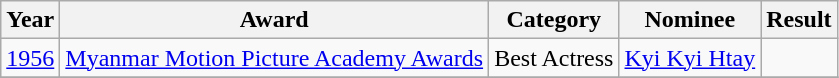<table class="wikitable">
<tr>
<th>Year</th>
<th>Award</th>
<th>Category</th>
<th>Nominee</th>
<th>Result</th>
</tr>
<tr>
<td><a href='#'>1956</a></td>
<td><a href='#'>Myanmar Motion Picture Academy Awards</a></td>
<td>Best Actress</td>
<td><a href='#'>Kyi Kyi Htay</a></td>
<td></td>
</tr>
<tr>
</tr>
</table>
